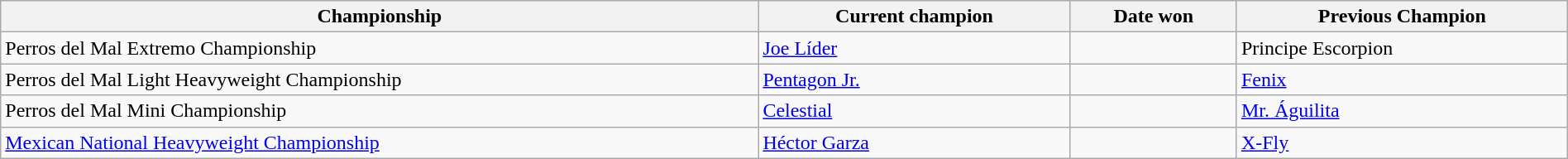<table class="wikitable sortable" width=100%>
<tr>
<th>Championship</th>
<th>Current champion</th>
<th>Date won</th>
<th>Previous Champion</th>
</tr>
<tr>
<td>Perros del Mal Extremo Championship</td>
<td><a href='#'>Joe Líder</a></td>
<td></td>
<td>Principe Escorpion</td>
</tr>
<tr>
<td>Perros del Mal Light Heavyweight Championship</td>
<td><a href='#'>Pentagon Jr.</a></td>
<td></td>
<td><a href='#'>Fenix</a></td>
</tr>
<tr>
<td>Perros del Mal Mini Championship</td>
<td><a href='#'>Celestial</a></td>
<td></td>
<td><a href='#'>Mr. Águilita</a></td>
</tr>
<tr>
<td><a href='#'>Mexican National Heavyweight Championship</a></td>
<td><a href='#'>Héctor Garza</a></td>
<td></td>
<td><a href='#'>X-Fly</a></td>
</tr>
</table>
